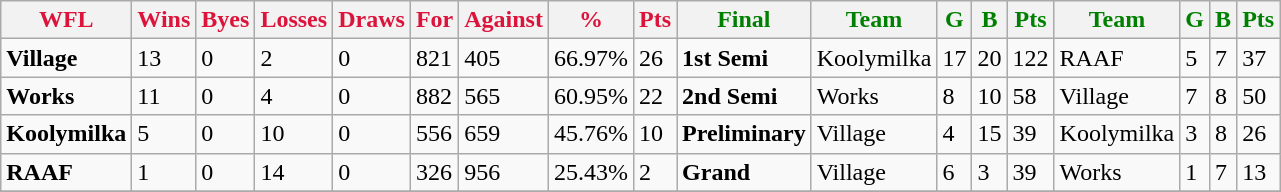<table class="wikitable">
<tr>
<th style="color:crimson">WFL</th>
<th style="color:crimson">Wins</th>
<th style="color:crimson">Byes</th>
<th style="color:crimson">Losses</th>
<th style="color:crimson">Draws</th>
<th style="color:crimson">For</th>
<th style="color:crimson">Against</th>
<th style="color:crimson">%</th>
<th style="color:crimson">Pts</th>
<th style="color:green">Final</th>
<th style="color:green">Team</th>
<th style="color:green">G</th>
<th style="color:green">B</th>
<th style="color:green">Pts</th>
<th style="color:green">Team</th>
<th style="color:green">G</th>
<th style="color:green">B</th>
<th style="color:green">Pts</th>
</tr>
<tr>
<td><strong>	Village	</strong></td>
<td>13</td>
<td>0</td>
<td>2</td>
<td>0</td>
<td>821</td>
<td>405</td>
<td>66.97%</td>
<td>26</td>
<td><strong>1st Semi</strong></td>
<td>Koolymilka</td>
<td>17</td>
<td>20</td>
<td>122</td>
<td>RAAF</td>
<td>5</td>
<td>7</td>
<td>37</td>
</tr>
<tr>
<td><strong>	Works	</strong></td>
<td>11</td>
<td>0</td>
<td>4</td>
<td>0</td>
<td>882</td>
<td>565</td>
<td>60.95%</td>
<td>22</td>
<td><strong>2nd Semi</strong></td>
<td>Works</td>
<td>8</td>
<td>10</td>
<td>58</td>
<td>Village</td>
<td>7</td>
<td>8</td>
<td>50</td>
</tr>
<tr>
<td><strong>	Koolymilka	</strong></td>
<td>5</td>
<td>0</td>
<td>10</td>
<td>0</td>
<td>556</td>
<td>659</td>
<td>45.76%</td>
<td>10</td>
<td><strong>Preliminary</strong></td>
<td>Village</td>
<td>4</td>
<td>15</td>
<td>39</td>
<td>Koolymilka</td>
<td>3</td>
<td>8</td>
<td>26</td>
</tr>
<tr>
<td><strong>	RAAF	</strong></td>
<td>1</td>
<td>0</td>
<td>14</td>
<td>0</td>
<td>326</td>
<td>956</td>
<td>25.43%</td>
<td>2</td>
<td><strong>Grand</strong></td>
<td>Village</td>
<td>6</td>
<td>3</td>
<td>39</td>
<td>Works</td>
<td>1</td>
<td>7</td>
<td>13</td>
</tr>
<tr>
</tr>
</table>
